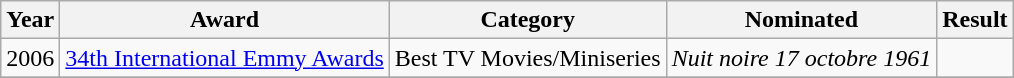<table class="wikitable">
<tr>
<th>Year</th>
<th>Award</th>
<th>Category</th>
<th>Nominated</th>
<th>Result</th>
</tr>
<tr>
<td>2006</td>
<td><a href='#'>34th International Emmy Awards</a></td>
<td>Best TV Movies/Miniseries</td>
<td><em>Nuit noire 17 octobre 1961</em></td>
<td></td>
</tr>
<tr>
</tr>
</table>
